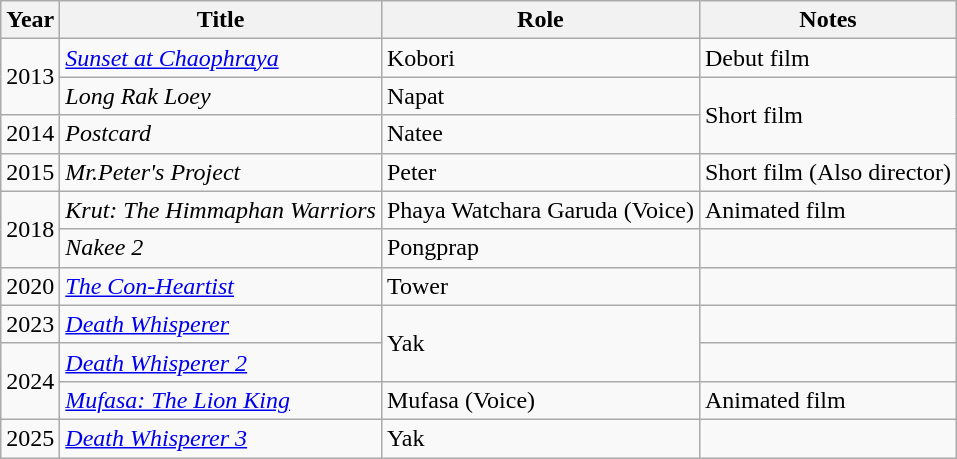<table class="wikitable">
<tr>
<th>Year</th>
<th>Title</th>
<th>Role</th>
<th>Notes</th>
</tr>
<tr>
<td rowspan="2">2013</td>
<td><em><a href='#'>Sunset at Chaophraya</a></em></td>
<td>Kobori</td>
<td>Debut film</td>
</tr>
<tr>
<td><em>Long Rak Loey</em></td>
<td>Napat</td>
<td rowspan="2">Short film</td>
</tr>
<tr>
<td>2014</td>
<td><em>Postcard</em></td>
<td>Natee</td>
</tr>
<tr>
<td>2015</td>
<td><em>Mr.Peter's Project</em></td>
<td>Peter</td>
<td>Short film (Also director)</td>
</tr>
<tr>
<td rowspan="2">2018</td>
<td><em>Krut: The Himmaphan Warriors</em></td>
<td>Phaya Watchara Garuda (Voice)</td>
<td>Animated film</td>
</tr>
<tr>
<td><em>Nakee 2</em></td>
<td>Pongprap</td>
<td></td>
</tr>
<tr>
<td>2020</td>
<td><em><a href='#'>The Con-Heartist</a></em></td>
<td>Tower</td>
<td></td>
</tr>
<tr>
<td>2023</td>
<td><em><a href='#'>Death Whisperer</a></em></td>
<td rowspan="2">Yak</td>
<td></td>
</tr>
<tr>
<td rowspan="2">2024</td>
<td><em><a href='#'>Death Whisperer 2</a></em></td>
</tr>
<tr>
<td><em><a href='#'>Mufasa: The Lion King</a></em></td>
<td>Mufasa (Voice)</td>
<td>Animated film</td>
</tr>
<tr>
<td>2025</td>
<td><em><a href='#'>Death Whisperer 3</a></em></td>
<td>Yak</td>
<td></td>
</tr>
</table>
